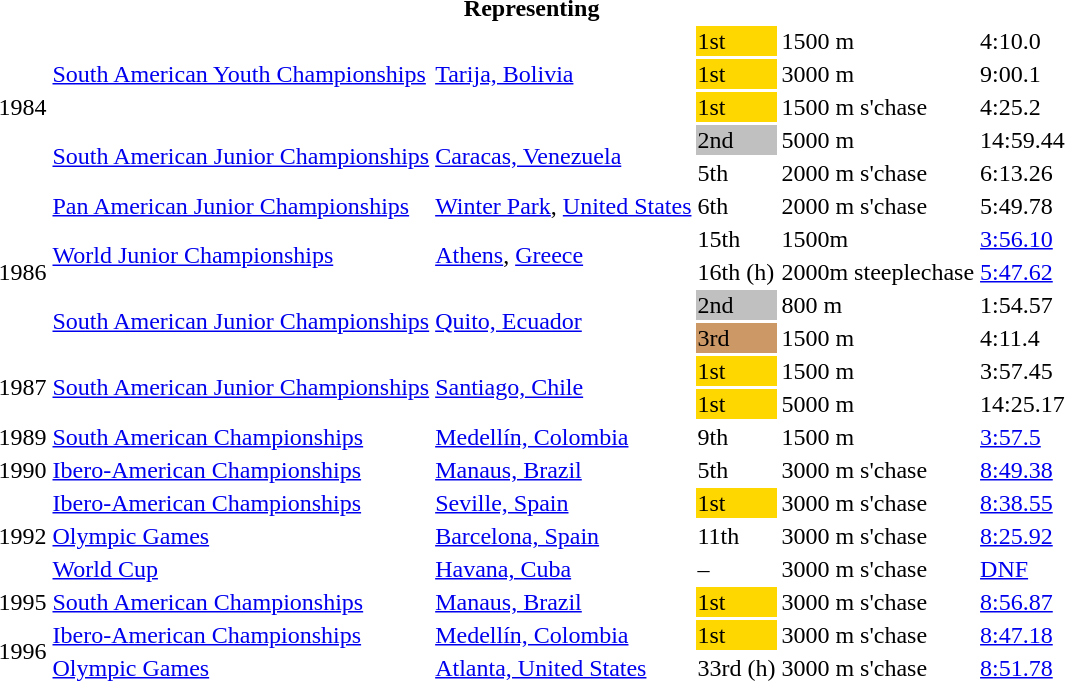<table>
<tr>
<th colspan="6">Representing </th>
</tr>
<tr>
<td rowspan=5>1984</td>
<td rowspan=3><a href='#'>South American Youth Championships</a></td>
<td rowspan=3><a href='#'>Tarija, Bolivia</a></td>
<td bgcolor=gold>1st</td>
<td>1500 m</td>
<td>4:10.0</td>
</tr>
<tr>
<td bgcolor=gold>1st</td>
<td>3000 m</td>
<td>9:00.1</td>
</tr>
<tr>
<td bgcolor=gold>1st</td>
<td>1500 m s'chase</td>
<td>4:25.2</td>
</tr>
<tr>
<td rowspan=2><a href='#'>South American Junior Championships</a></td>
<td rowspan=2><a href='#'>Caracas, Venezuela</a></td>
<td bgcolor=silver>2nd</td>
<td>5000 m</td>
<td>14:59.44</td>
</tr>
<tr>
<td>5th</td>
<td>2000 m s'chase</td>
<td>6:13.26</td>
</tr>
<tr>
<td rowspan=5>1986</td>
<td><a href='#'>Pan American Junior Championships</a></td>
<td><a href='#'>Winter Park</a>, <a href='#'>United States</a></td>
<td>6th</td>
<td>2000 m s'chase</td>
<td>5:49.78</td>
</tr>
<tr>
<td rowspan=2><a href='#'>World Junior Championships</a></td>
<td rowspan=2><a href='#'>Athens</a>, <a href='#'>Greece</a></td>
<td>15th</td>
<td>1500m</td>
<td><a href='#'>3:56.10</a></td>
</tr>
<tr>
<td>16th (h)</td>
<td>2000m steeplechase</td>
<td><a href='#'>5:47.62</a></td>
</tr>
<tr>
<td rowspan=2><a href='#'>South American Junior Championships</a></td>
<td rowspan=2><a href='#'>Quito, Ecuador</a></td>
<td bgcolor=silver>2nd</td>
<td>800 m</td>
<td>1:54.57</td>
</tr>
<tr>
<td bgcolor=cc9966>3rd</td>
<td>1500 m</td>
<td>4:11.4</td>
</tr>
<tr>
<td rowspan=2>1987</td>
<td rowspan=2><a href='#'>South American Junior Championships</a></td>
<td rowspan=2><a href='#'>Santiago, Chile</a></td>
<td bgcolor=gold>1st</td>
<td>1500 m</td>
<td>3:57.45</td>
</tr>
<tr>
<td bgcolor=gold>1st</td>
<td>5000 m</td>
<td>14:25.17</td>
</tr>
<tr>
<td>1989</td>
<td><a href='#'>South American Championships</a></td>
<td><a href='#'>Medellín, Colombia</a></td>
<td>9th</td>
<td>1500 m</td>
<td><a href='#'>3:57.5</a></td>
</tr>
<tr>
<td>1990</td>
<td><a href='#'>Ibero-American Championships</a></td>
<td><a href='#'>Manaus, Brazil</a></td>
<td>5th</td>
<td>3000 m s'chase</td>
<td><a href='#'>8:49.38</a></td>
</tr>
<tr>
<td rowspan=3>1992</td>
<td><a href='#'>Ibero-American Championships</a></td>
<td><a href='#'>Seville, Spain</a></td>
<td bgcolor=gold>1st</td>
<td>3000 m s'chase</td>
<td><a href='#'>8:38.55</a></td>
</tr>
<tr>
<td><a href='#'>Olympic Games</a></td>
<td><a href='#'>Barcelona, Spain</a></td>
<td>11th</td>
<td>3000 m s'chase</td>
<td><a href='#'>8:25.92</a></td>
</tr>
<tr>
<td><a href='#'>World Cup</a></td>
<td><a href='#'>Havana, Cuba</a></td>
<td>–</td>
<td>3000 m s'chase</td>
<td><a href='#'>DNF</a></td>
</tr>
<tr>
<td>1995</td>
<td><a href='#'>South American Championships</a></td>
<td><a href='#'>Manaus, Brazil</a></td>
<td bgcolor=gold>1st</td>
<td>3000 m s'chase</td>
<td><a href='#'>8:56.87</a></td>
</tr>
<tr>
<td rowspan=2>1996</td>
<td><a href='#'>Ibero-American Championships</a></td>
<td><a href='#'>Medellín, Colombia</a></td>
<td bgcolor=gold>1st</td>
<td>3000 m s'chase</td>
<td><a href='#'>8:47.18</a></td>
</tr>
<tr>
<td><a href='#'>Olympic Games</a></td>
<td><a href='#'>Atlanta, United States</a></td>
<td>33rd (h)</td>
<td>3000 m s'chase</td>
<td><a href='#'>8:51.78</a></td>
</tr>
</table>
